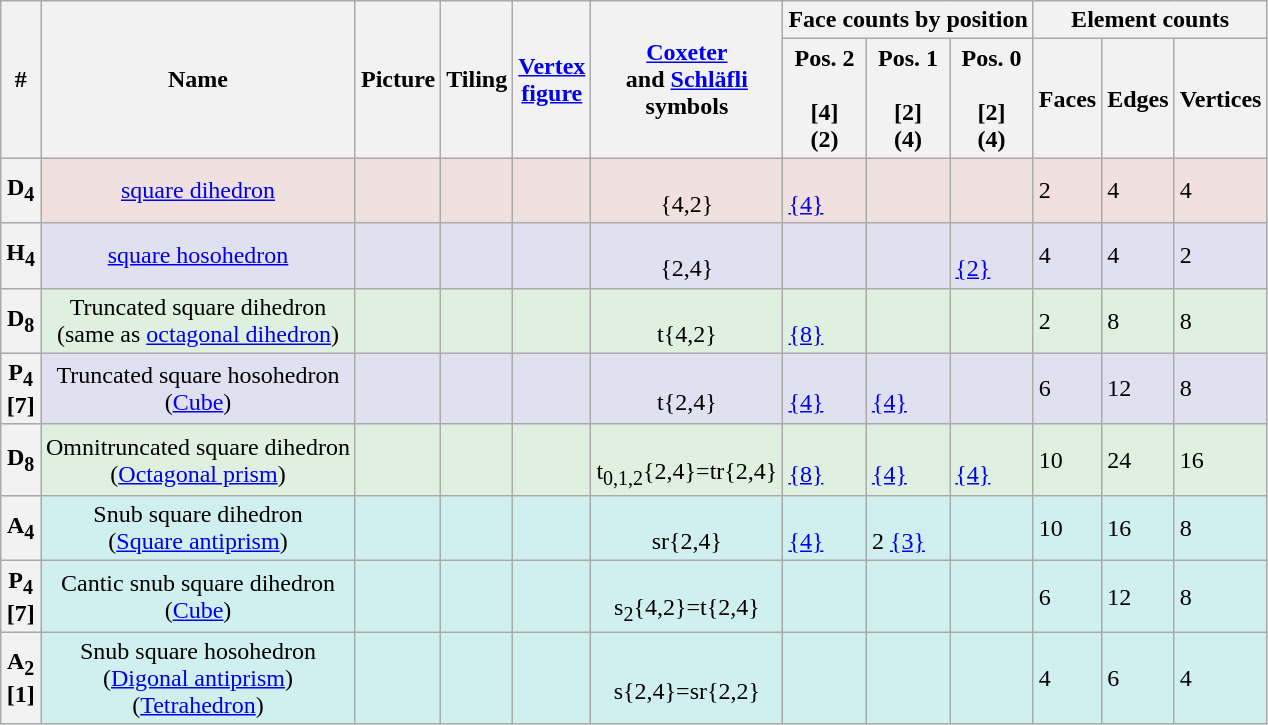<table class="wikitable">
<tr>
<th rowspan=2>#</th>
<th rowspan=2>Name</th>
<th rowspan=2>Picture</th>
<th rowspan=2>Tiling</th>
<th rowspan=2><a href='#'>Vertex<br>figure</a></th>
<th rowspan=2><a href='#'>Coxeter</a><br>and <a href='#'>Schläfli</a><br>symbols</th>
<th colspan=3>Face counts by position</th>
<th colspan=3>Element counts</th>
</tr>
<tr>
<th>Pos. 2<br><br>[4]<br>(2)</th>
<th>Pos. 1<br><br>[2]<br>(4)</th>
<th>Pos. 0<br><br>[2]<br>(4)</th>
<th>Faces</th>
<th>Edges</th>
<th>Vertices</th>
</tr>
<tr bgcolor="#f0e0e0">
<th>D<sub>4</sub></th>
<td align=center><a href='#'>square dihedron</a></td>
<td></td>
<td></td>
<td></td>
<td align=center><br>{4,2}</td>
<td><br><a href='#'>{4}</a></td>
<td></td>
<td></td>
<td>2</td>
<td>4</td>
<td>4</td>
</tr>
<tr bgcolor="#e0e0f0">
<th>H<sub>4</sub></th>
<td align=center><a href='#'>square hosohedron</a></td>
<td></td>
<td></td>
<td></td>
<td align=center><br>{2,4}</td>
<td></td>
<td></td>
<td><br><a href='#'>{2}</a></td>
<td>4</td>
<td>4</td>
<td>2</td>
</tr>
<tr bgcolor="#e0f0e0">
<th>D<sub>8</sub></th>
<td align=center>Truncated square dihedron<br>(same as <a href='#'>octagonal dihedron</a>)</td>
<td></td>
<td></td>
<td></td>
<td align=center><br>t{4,2}</td>
<td><br><a href='#'>{8}</a></td>
<td></td>
<td></td>
<td>2</td>
<td>8</td>
<td>8</td>
</tr>
<tr bgcolor="#e0e0f0">
<th>P<sub>4</sub><br>[7]</th>
<td align=center>Truncated square hosohedron<br>(<a href='#'>Cube</a>)</td>
<td></td>
<td></td>
<td></td>
<td align=center><br>t{2,4}</td>
<td><br><a href='#'>{4}</a></td>
<td><br><a href='#'>{4}</a></td>
<td></td>
<td>6</td>
<td>12</td>
<td>8</td>
</tr>
<tr bgcolor="#e0f0e0">
<th>D<sub>8</sub></th>
<td align=center>Omnitruncated square dihedron<br>(<a href='#'>Octagonal prism</a>)</td>
<td></td>
<td></td>
<td></td>
<td align=center><br>t<sub>0,1,2</sub>{2,4}=tr{2,4}</td>
<td><br><a href='#'>{8}</a></td>
<td><br><a href='#'>{4}</a></td>
<td><br><a href='#'>{4}</a></td>
<td>10</td>
<td>24</td>
<td>16</td>
</tr>
<tr bgcolor="#d0f0f0">
<th>A<sub>4</sub></th>
<td align=center>Snub square dihedron<br>(<a href='#'>Square antiprism</a>)</td>
<td></td>
<td></td>
<td></td>
<td align=center><br>sr{2,4}</td>
<td><br><a href='#'>{4}</a></td>
<td><br>2 <a href='#'>{3}</a></td>
<td></td>
<td>10</td>
<td>16</td>
<td>8</td>
</tr>
<tr bgcolor="#d0f0f0">
<th>P<sub>4</sub><br>[7]</th>
<td align=center>Cantic snub square dihedron<br>(<a href='#'>Cube</a>)</td>
<td></td>
<td></td>
<td></td>
<td align=center><br>s<sub>2</sub>{4,2}=t{2,4}</td>
<td></td>
<td></td>
<td></td>
<td>6</td>
<td>12</td>
<td>8</td>
</tr>
<tr bgcolor="#d0f0f0">
<th>A<sub>2</sub><br>[1]</th>
<td align=center>Snub square hosohedron<br>(<a href='#'>Digonal antiprism</a>)<br>(<a href='#'>Tetrahedron</a>)</td>
<td></td>
<td></td>
<td></td>
<td align=center><br>s{2,4}=sr{2,2}</td>
<td></td>
<td></td>
<td></td>
<td>4</td>
<td>6</td>
<td>4</td>
</tr>
</table>
